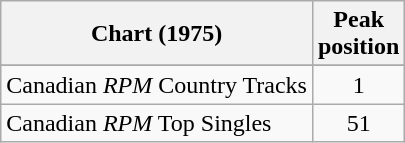<table class="wikitable sortable">
<tr>
<th align="left">Chart (1975)</th>
<th align="center">Peak<br>position</th>
</tr>
<tr>
</tr>
<tr>
</tr>
<tr>
<td align="left">Canadian <em>RPM</em> Country Tracks</td>
<td align="center">1</td>
</tr>
<tr>
<td align="left">Canadian <em>RPM</em> Top Singles</td>
<td align="center">51</td>
</tr>
</table>
